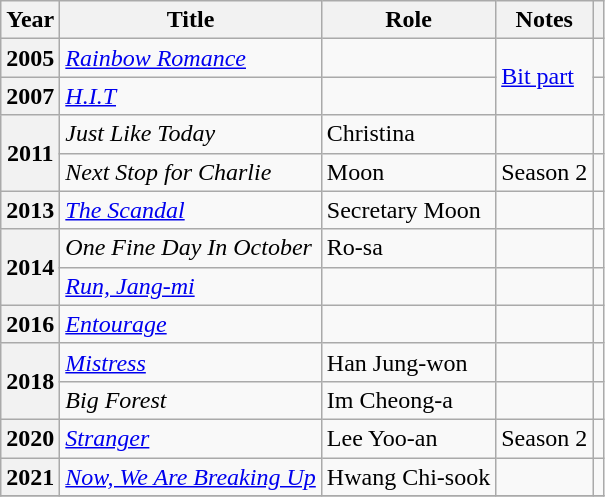<table class="wikitable plainrowheaders sortable">
<tr>
<th>Year</th>
<th>Title</th>
<th>Role</th>
<th>Notes</th>
<th></th>
</tr>
<tr>
<th scope="row">2005</th>
<td><em><a href='#'>Rainbow Romance</a></em></td>
<td></td>
<td rowspan="2"><a href='#'>Bit part</a></td>
<td></td>
</tr>
<tr>
<th scope="row">2007</th>
<td><em><a href='#'>H.I.T</a></em></td>
<td></td>
<td></td>
</tr>
<tr>
<th scope="row"  rowspan=2>2011</th>
<td><em>Just Like Today</em></td>
<td>Christina</td>
<td></td>
<td></td>
</tr>
<tr>
<td><em>Next Stop for Charlie</em></td>
<td>Moon</td>
<td>Season 2</td>
<td></td>
</tr>
<tr>
<th scope="row">2013</th>
<td><em><a href='#'>The Scandal</a></em></td>
<td>Secretary Moon</td>
<td></td>
<td></td>
</tr>
<tr>
<th scope="row" rowspan=2>2014</th>
<td><em>One Fine Day In October</em></td>
<td>Ro-sa</td>
<td></td>
<td></td>
</tr>
<tr>
<td><em><a href='#'>Run, Jang-mi</a></em></td>
<td></td>
<td></td>
<td></td>
</tr>
<tr>
<th scope="row">2016</th>
<td><em><a href='#'>Entourage</a></em></td>
<td></td>
<td></td>
<td></td>
</tr>
<tr>
<th scope="row"  rowspan=2>2018</th>
<td><em><a href='#'>Mistress</a></em></td>
<td>Han Jung-won</td>
<td></td>
<td></td>
</tr>
<tr>
<td><em>Big Forest</em></td>
<td>Im Cheong-a</td>
<td></td>
<td></td>
</tr>
<tr>
<th scope="row">2020</th>
<td><em><a href='#'>Stranger</a></em></td>
<td>Lee Yoo-an</td>
<td>Season 2</td>
<td></td>
</tr>
<tr>
<th scope="row" rowspan=1>2021</th>
<td><em><a href='#'>Now, We Are Breaking Up</a></em></td>
<td>Hwang Chi-sook</td>
<td></td>
<td></td>
</tr>
<tr>
</tr>
</table>
